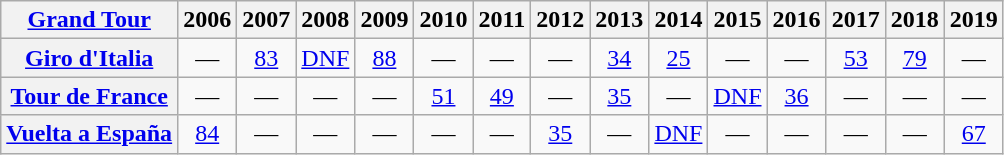<table class="wikitable plainrowheaders">
<tr>
<th scope="col"><a href='#'>Grand Tour</a></th>
<th scope="col">2006</th>
<th scope="col">2007</th>
<th scope="col">2008</th>
<th scope="col">2009</th>
<th scope="col">2010</th>
<th scope="col">2011</th>
<th scope="col">2012</th>
<th scope="col">2013</th>
<th scope="col">2014</th>
<th scope="col">2015</th>
<th scope="col">2016</th>
<th scope="col">2017</th>
<th scope="col">2018</th>
<th scope="col">2019</th>
</tr>
<tr style="text-align:center;">
<th scope="row"> <a href='#'>Giro d'Italia</a></th>
<td>—</td>
<td><a href='#'>83</a></td>
<td><a href='#'>DNF</a></td>
<td><a href='#'>88</a></td>
<td>—</td>
<td>—</td>
<td>—</td>
<td><a href='#'>34</a></td>
<td><a href='#'>25</a></td>
<td>—</td>
<td>—</td>
<td><a href='#'>53</a></td>
<td><a href='#'>79</a></td>
<td>—</td>
</tr>
<tr style="text-align:center;">
<th scope="row"> <a href='#'>Tour de France</a></th>
<td>—</td>
<td>—</td>
<td>—</td>
<td>—</td>
<td><a href='#'>51</a></td>
<td><a href='#'>49</a></td>
<td>—</td>
<td><a href='#'>35</a></td>
<td>—</td>
<td><a href='#'>DNF</a></td>
<td><a href='#'>36</a></td>
<td>—</td>
<td>—</td>
<td>—</td>
</tr>
<tr style="text-align:center;">
<th scope="row"> <a href='#'>Vuelta a España</a></th>
<td><a href='#'>84</a></td>
<td>—</td>
<td>—</td>
<td>—</td>
<td>—</td>
<td>—</td>
<td><a href='#'>35</a></td>
<td>—</td>
<td><a href='#'>DNF</a></td>
<td>—</td>
<td>—</td>
<td>—</td>
<td>—</td>
<td><a href='#'>67</a></td>
</tr>
</table>
